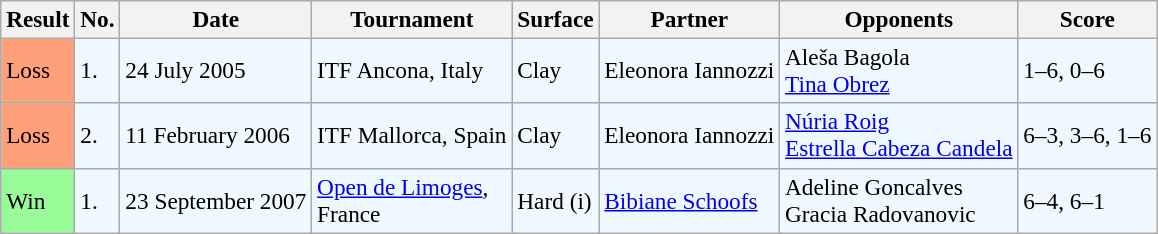<table class="sortable wikitable" style=font-size:97%>
<tr>
<th>Result</th>
<th class="unsortable">No.</th>
<th>Date</th>
<th>Tournament</th>
<th>Surface</th>
<th>Partner</th>
<th>Opponents</th>
<th class="unsortable">Score</th>
</tr>
<tr style="background:#f0f8ff;">
<td style="background:#ffa07a;">Loss</td>
<td>1.</td>
<td>24 July 2005</td>
<td>ITF Ancona, Italy</td>
<td>Clay</td>
<td> Eleonora Iannozzi</td>
<td> Aleša Bagola <br>  <a href='#'>Tina Obrez</a></td>
<td>1–6, 0–6</td>
</tr>
<tr style="background:#f0f8ff;">
<td style="background:#ffa07a;">Loss</td>
<td>2.</td>
<td>11 February 2006</td>
<td>ITF Mallorca, Spain</td>
<td>Clay</td>
<td> Eleonora Iannozzi</td>
<td> <a href='#'>Núria Roig</a> <br>  <a href='#'>Estrella Cabeza Candela</a></td>
<td>6–3, 3–6, 1–6</td>
</tr>
<tr style="background:#f0f8ff;">
<td style="background:#98fb98;">Win</td>
<td>1.</td>
<td>23 September 2007</td>
<td style="background:#f0f8ff;"><a href='#'>Open de Limoges</a>, <br>France</td>
<td>Hard (i)</td>
<td> <a href='#'>Bibiane Schoofs</a></td>
<td> Adeline Goncalves <br>  Gracia Radovanovic</td>
<td>6–4, 6–1</td>
</tr>
</table>
